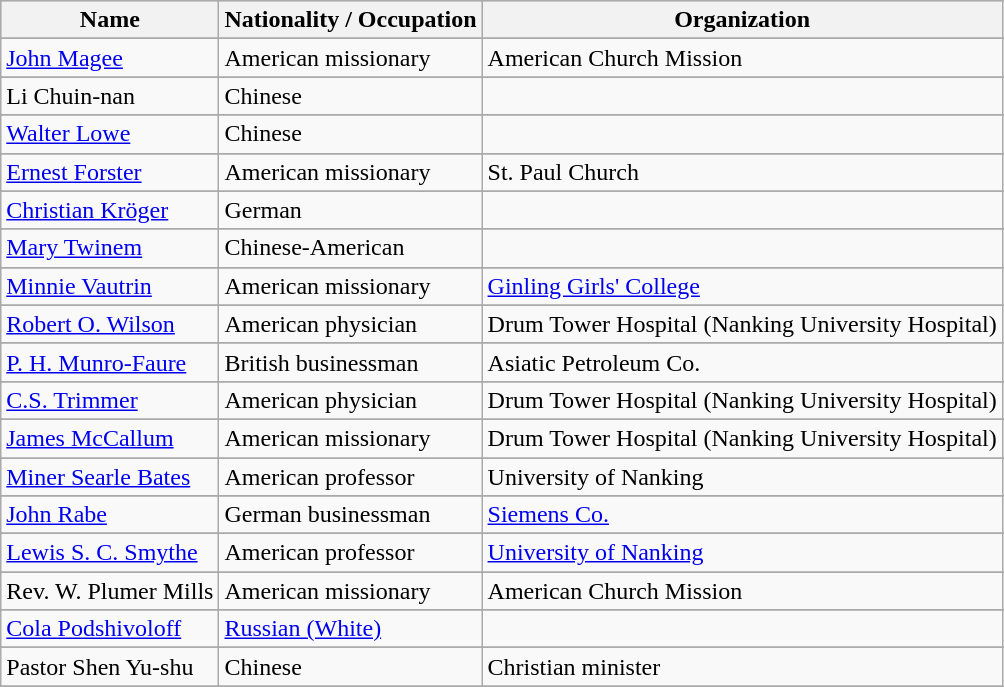<table class="wikitable">
<tr bgcolor="#cccccc">
<th>Name</th>
<th>Nationality / Occupation</th>
<th>Organization</th>
</tr>
<tr>
</tr>
<tr valign="top">
<td><a href='#'>John Magee</a></td>
<td>American missionary</td>
<td>American Church Mission</td>
</tr>
<tr>
</tr>
<tr valign="top">
<td>Li Chuin-nan</td>
<td>Chinese</td>
<td></td>
</tr>
<tr>
</tr>
<tr valign="top">
<td><a href='#'>Walter Lowe</a></td>
<td>Chinese</td>
<td></td>
</tr>
<tr>
</tr>
<tr valign="top">
<td><a href='#'>Ernest Forster</a></td>
<td>American missionary</td>
<td>St. Paul Church</td>
</tr>
<tr>
</tr>
<tr valign="top">
<td><a href='#'>Christian Kröger</a></td>
<td>German</td>
<td></td>
</tr>
<tr>
</tr>
<tr valign="top">
<td><a href='#'>Mary Twinem</a></td>
<td>Chinese-American</td>
<td></td>
</tr>
<tr>
</tr>
<tr valign="top">
<td><a href='#'>Minnie Vautrin</a></td>
<td>American missionary</td>
<td><a href='#'>Ginling Girls' College</a></td>
</tr>
<tr>
</tr>
<tr valign="top">
<td><a href='#'>Robert O. Wilson</a></td>
<td>American physician</td>
<td>Drum Tower Hospital (Nanking University Hospital)</td>
</tr>
<tr>
</tr>
<tr valign="top">
<td><a href='#'>P. H. Munro-Faure</a></td>
<td>British businessman</td>
<td>Asiatic Petroleum Co.</td>
</tr>
<tr>
</tr>
<tr valign="top">
<td><a href='#'>C.S. Trimmer</a></td>
<td>American physician</td>
<td>Drum Tower Hospital (Nanking University Hospital)</td>
</tr>
<tr>
</tr>
<tr valign="top">
<td><a href='#'>James McCallum</a></td>
<td>American missionary</td>
<td>Drum Tower Hospital (Nanking University Hospital)</td>
</tr>
<tr>
</tr>
<tr valign="top">
<td><a href='#'>Miner Searle Bates</a></td>
<td>American professor</td>
<td>University of Nanking</td>
</tr>
<tr>
</tr>
<tr valign="top">
<td><a href='#'>John Rabe</a></td>
<td>German businessman</td>
<td><a href='#'>Siemens Co.</a></td>
</tr>
<tr>
</tr>
<tr valign="top">
<td><a href='#'>Lewis S. C. Smythe</a></td>
<td>American professor</td>
<td><a href='#'>University of Nanking</a></td>
</tr>
<tr>
</tr>
<tr valign="top">
<td>Rev. W. Plumer Mills</td>
<td>American missionary</td>
<td>American Church Mission</td>
</tr>
<tr>
</tr>
<tr valign="top">
<td><a href='#'>Cola Podshivoloff</a></td>
<td><a href='#'>Russian (White)</a></td>
<td></td>
</tr>
<tr>
</tr>
<tr valign="top">
<td>Pastor Shen Yu-shu</td>
<td>Chinese</td>
<td>Christian minister</td>
</tr>
<tr>
</tr>
</table>
